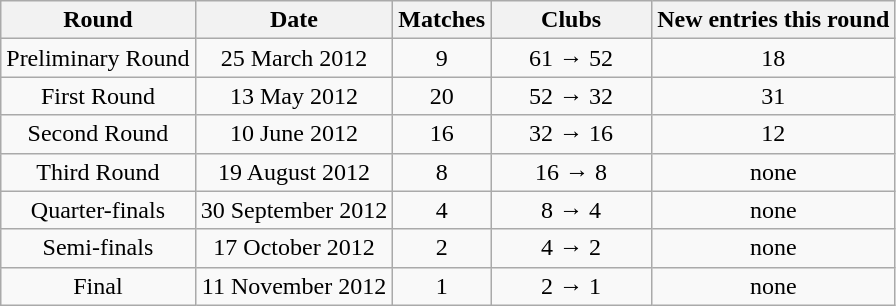<table class="wikitable">
<tr>
<th>Round</th>
<th>Date</th>
<th>Matches</th>
<th width=100>Clubs</th>
<th>New entries this round</th>
</tr>
<tr align=center>
<td>Preliminary Round</td>
<td>25 March 2012</td>
<td>9</td>
<td>61 → 52</td>
<td>18</td>
</tr>
<tr align=center>
<td>First Round</td>
<td>13 May 2012</td>
<td>20</td>
<td>52 → 32</td>
<td>31</td>
</tr>
<tr align=center>
<td>Second Round</td>
<td>10 June 2012</td>
<td>16</td>
<td>32 → 16</td>
<td>12</td>
</tr>
<tr align=center>
<td>Third Round</td>
<td>19 August 2012</td>
<td>8</td>
<td>16 → 8</td>
<td>none</td>
</tr>
<tr align=center>
<td>Quarter-finals</td>
<td>30 September 2012</td>
<td>4</td>
<td>8 → 4</td>
<td>none</td>
</tr>
<tr align=center>
<td>Semi-finals</td>
<td>17 October 2012</td>
<td>2</td>
<td>4 → 2</td>
<td>none</td>
</tr>
<tr align=center>
<td>Final</td>
<td>11 November 2012</td>
<td>1</td>
<td>2 → 1</td>
<td>none</td>
</tr>
</table>
